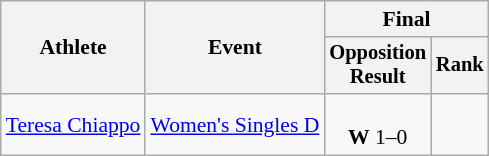<table class=wikitable style=font-size:90%;text-align:center>
<tr>
<th rowspan=2>Athlete</th>
<th rowspan=2>Event</th>
<th colspan=2>Final</th>
</tr>
<tr style=font-size:95%>
<th>Opposition<br>Result</th>
<th>Rank</th>
</tr>
<tr>
<td align=left><a href='#'>Teresa Chiappo</a></td>
<td align=left><a href='#'>Women's Singles D</a></td>
<td><br><strong>W</strong> 1–0</td>
<td></td>
</tr>
</table>
